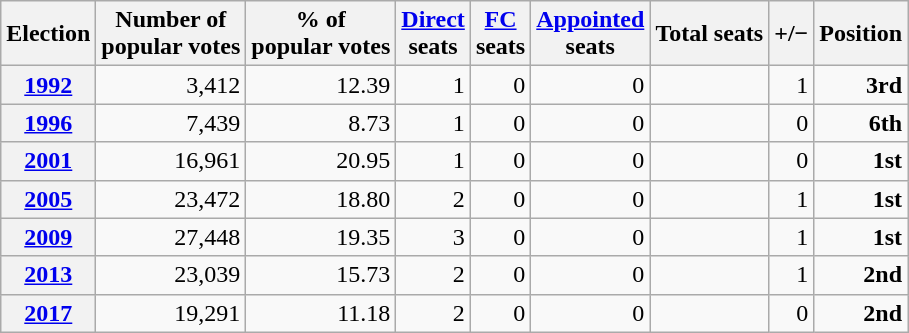<table class="wikitable" style="text-align: right;">
<tr align=center>
<th><strong>Election</strong></th>
<th>Number of<br>popular votes</th>
<th>% of<br>popular votes</th>
<th><a href='#'>Direct</a><br>seats</th>
<th><a href='#'>FC</a><br>seats</th>
<th><a href='#'>Appointed</a><br>seats</th>
<th>Total seats</th>
<th>+/−</th>
<th>Position</th>
</tr>
<tr>
<th><a href='#'>1992</a></th>
<td>3,412</td>
<td>12.39</td>
<td>1</td>
<td>0</td>
<td>0</td>
<td></td>
<td>1</td>
<td><strong>3rd</strong></td>
</tr>
<tr>
<th><a href='#'>1996</a></th>
<td>7,439</td>
<td>8.73</td>
<td>1</td>
<td>0</td>
<td>0</td>
<td></td>
<td>0</td>
<td><strong>6th</strong></td>
</tr>
<tr>
<th><a href='#'>2001</a></th>
<td>16,961</td>
<td>20.95</td>
<td>1</td>
<td>0</td>
<td>0</td>
<td></td>
<td>0</td>
<td><strong>1st</strong></td>
</tr>
<tr>
<th><a href='#'>2005</a></th>
<td>23,472</td>
<td>18.80</td>
<td>2</td>
<td>0</td>
<td>0</td>
<td></td>
<td>1</td>
<td><strong>1st</strong></td>
</tr>
<tr>
<th><a href='#'>2009</a></th>
<td>27,448</td>
<td>19.35</td>
<td>3</td>
<td>0</td>
<td>0</td>
<td></td>
<td>1</td>
<td><strong>1st</strong></td>
</tr>
<tr>
<th><a href='#'>2013</a></th>
<td>23,039</td>
<td>15.73</td>
<td>2</td>
<td>0</td>
<td>0</td>
<td></td>
<td>1</td>
<td><strong>2nd</strong></td>
</tr>
<tr>
<th><a href='#'>2017</a></th>
<td>19,291</td>
<td>11.18</td>
<td>2</td>
<td>0</td>
<td>0</td>
<td></td>
<td>0</td>
<td><strong>2nd</strong></td>
</tr>
</table>
